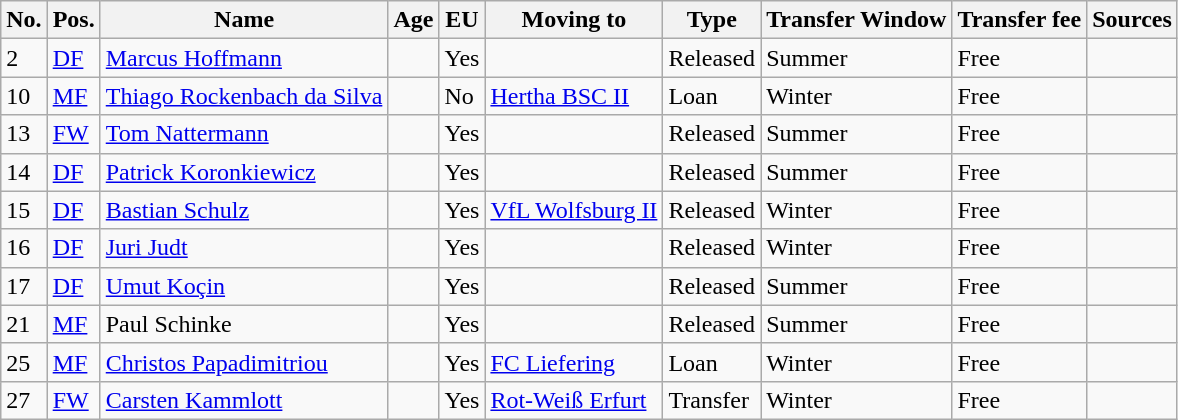<table class="wikitable">
<tr>
<th>No.</th>
<th>Pos.</th>
<th>Name</th>
<th>Age</th>
<th>EU</th>
<th>Moving to</th>
<th>Type</th>
<th>Transfer Window</th>
<th>Transfer fee</th>
<th>Sources</th>
</tr>
<tr>
<td>2</td>
<td><a href='#'>DF</a></td>
<td><a href='#'>Marcus Hoffmann</a></td>
<td></td>
<td>Yes</td>
<td></td>
<td>Released</td>
<td>Summer</td>
<td>Free</td>
<td></td>
</tr>
<tr>
<td>10</td>
<td><a href='#'>MF</a></td>
<td><a href='#'>Thiago Rockenbach da Silva</a></td>
<td></td>
<td>No</td>
<td><a href='#'>Hertha BSC II</a></td>
<td>Loan</td>
<td>Winter</td>
<td>Free</td>
<td></td>
</tr>
<tr>
<td>13</td>
<td><a href='#'>FW</a></td>
<td><a href='#'>Tom Nattermann</a></td>
<td></td>
<td>Yes</td>
<td></td>
<td>Released</td>
<td>Summer</td>
<td>Free</td>
<td></td>
</tr>
<tr>
<td>14</td>
<td><a href='#'>DF</a></td>
<td><a href='#'>Patrick Koronkiewicz</a></td>
<td></td>
<td>Yes</td>
<td></td>
<td>Released</td>
<td>Summer</td>
<td>Free</td>
<td></td>
</tr>
<tr>
<td>15</td>
<td><a href='#'>DF</a></td>
<td><a href='#'>Bastian Schulz</a></td>
<td></td>
<td>Yes</td>
<td><a href='#'>VfL Wolfsburg II</a></td>
<td>Released</td>
<td>Winter</td>
<td>Free</td>
<td></td>
</tr>
<tr>
<td>16</td>
<td><a href='#'>DF</a></td>
<td><a href='#'>Juri Judt</a></td>
<td></td>
<td>Yes</td>
<td></td>
<td>Released</td>
<td>Winter</td>
<td>Free</td>
<td></td>
</tr>
<tr>
<td>17</td>
<td><a href='#'>DF</a></td>
<td><a href='#'>Umut Koçin</a></td>
<td></td>
<td>Yes</td>
<td></td>
<td>Released</td>
<td>Summer</td>
<td>Free</td>
<td></td>
</tr>
<tr>
<td>21</td>
<td><a href='#'>MF</a></td>
<td>Paul Schinke</td>
<td></td>
<td>Yes</td>
<td></td>
<td>Released</td>
<td>Summer</td>
<td>Free</td>
<td></td>
</tr>
<tr>
<td>25</td>
<td><a href='#'>MF</a></td>
<td><a href='#'>Christos Papadimitriou</a></td>
<td></td>
<td>Yes</td>
<td><a href='#'>FC Liefering</a></td>
<td>Loan</td>
<td>Winter</td>
<td>Free</td>
<td></td>
</tr>
<tr>
<td>27</td>
<td><a href='#'>FW</a></td>
<td><a href='#'>Carsten Kammlott</a></td>
<td></td>
<td>Yes</td>
<td><a href='#'>Rot-Weiß Erfurt</a></td>
<td>Transfer</td>
<td>Winter</td>
<td>Free</td>
<td></td>
</tr>
</table>
